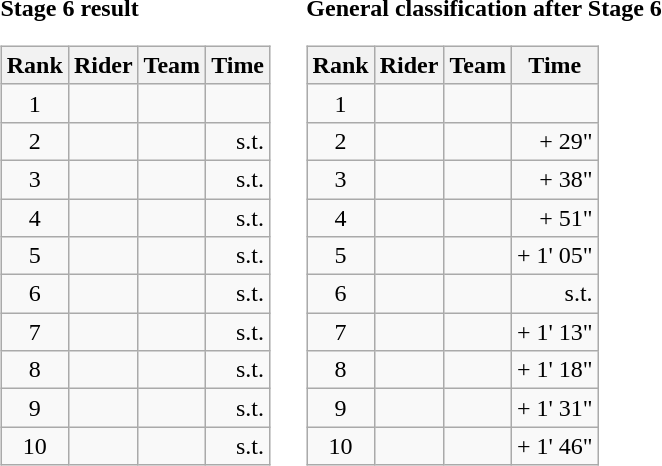<table>
<tr>
<td><strong>Stage 6 result</strong><br><table class="wikitable">
<tr>
<th scope="col">Rank</th>
<th scope="col">Rider</th>
<th scope="col">Team</th>
<th scope="col">Time</th>
</tr>
<tr>
<td style="text-align:center;">1</td>
<td></td>
<td></td>
<td style="text-align:right;"></td>
</tr>
<tr>
<td style="text-align:center;">2</td>
<td></td>
<td></td>
<td style="text-align:right;">s.t.</td>
</tr>
<tr>
<td style="text-align:center;">3</td>
<td></td>
<td></td>
<td style="text-align:right;">s.t.</td>
</tr>
<tr>
<td style="text-align:center;">4</td>
<td></td>
<td></td>
<td style="text-align:right;">s.t.</td>
</tr>
<tr>
<td style="text-align:center;">5</td>
<td></td>
<td></td>
<td style="text-align:right;">s.t.</td>
</tr>
<tr>
<td style="text-align:center;">6</td>
<td></td>
<td></td>
<td style="text-align:right;">s.t.</td>
</tr>
<tr>
<td style="text-align:center;">7</td>
<td></td>
<td></td>
<td style="text-align:right;">s.t.</td>
</tr>
<tr>
<td style="text-align:center;">8</td>
<td></td>
<td></td>
<td style="text-align:right;">s.t.</td>
</tr>
<tr>
<td style="text-align:center;">9</td>
<td></td>
<td></td>
<td style="text-align:right;">s.t.</td>
</tr>
<tr>
<td style="text-align:center;">10</td>
<td></td>
<td></td>
<td style="text-align:right;">s.t.</td>
</tr>
</table>
</td>
<td></td>
<td><strong>General classification after Stage 6</strong><br><table class="wikitable">
<tr>
<th scope="col">Rank</th>
<th scope="col">Rider</th>
<th scope="col">Team</th>
<th scope="col">Time</th>
</tr>
<tr>
<td style="text-align:center;">1</td>
<td></td>
<td></td>
<td style="text-align:right;"></td>
</tr>
<tr>
<td style="text-align:center;">2</td>
<td></td>
<td></td>
<td style="text-align:right;">+ 29"</td>
</tr>
<tr>
<td style="text-align:center;">3</td>
<td></td>
<td></td>
<td style="text-align:right;">+ 38"</td>
</tr>
<tr>
<td style="text-align:center;">4</td>
<td></td>
<td></td>
<td style="text-align:right;">+ 51"</td>
</tr>
<tr>
<td style="text-align:center;">5</td>
<td></td>
<td></td>
<td style="text-align:right;">+ 1' 05"</td>
</tr>
<tr>
<td style="text-align:center;">6</td>
<td></td>
<td></td>
<td style="text-align:right;">s.t.</td>
</tr>
<tr>
<td style="text-align:center;">7</td>
<td></td>
<td></td>
<td style="text-align:right;">+ 1' 13"</td>
</tr>
<tr>
<td style="text-align:center;">8</td>
<td></td>
<td></td>
<td style="text-align:right;">+ 1' 18"</td>
</tr>
<tr>
<td style="text-align:center;">9</td>
<td></td>
<td></td>
<td style="text-align:right;">+ 1' 31"</td>
</tr>
<tr>
<td style="text-align:center;">10</td>
<td></td>
<td></td>
<td style="text-align:right;">+ 1' 46"</td>
</tr>
</table>
</td>
</tr>
</table>
